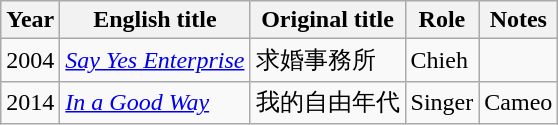<table class="wikitable sortable">
<tr>
<th>Year</th>
<th>English title</th>
<th>Original title</th>
<th>Role</th>
<th class="unsortable">Notes</th>
</tr>
<tr>
<td>2004</td>
<td><em><a href='#'>Say Yes Enterprise</a></em></td>
<td>求婚事務所</td>
<td>Chieh</td>
<td></td>
</tr>
<tr>
<td>2014</td>
<td><em><a href='#'>In a Good Way</a></em></td>
<td>我的自由年代</td>
<td>Singer</td>
<td>Cameo</td>
</tr>
</table>
